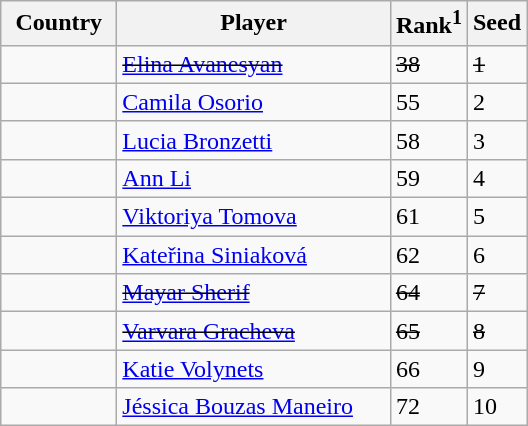<table class="sortable wikitable">
<tr>
<th width="70">Country</th>
<th width="175">Player</th>
<th>Rank<sup>1</sup></th>
<th>Seed</th>
</tr>
<tr>
<td><s></s></td>
<td><s><a href='#'>Elina Avanesyan</a></s></td>
<td><s>38</s></td>
<td><s>1</s></td>
</tr>
<tr>
<td></td>
<td><a href='#'>Camila Osorio</a></td>
<td>55</td>
<td>2</td>
</tr>
<tr>
<td></td>
<td><a href='#'>Lucia Bronzetti</a></td>
<td>58</td>
<td>3</td>
</tr>
<tr>
<td></td>
<td><a href='#'>Ann Li</a></td>
<td>59</td>
<td>4</td>
</tr>
<tr>
<td></td>
<td><a href='#'>Viktoriya Tomova</a></td>
<td>61</td>
<td>5</td>
</tr>
<tr>
<td></td>
<td><a href='#'>Kateřina Siniaková</a></td>
<td>62</td>
<td>6</td>
</tr>
<tr>
<td><s></s></td>
<td><s><a href='#'>Mayar Sherif</a></s></td>
<td><s>64</s></td>
<td><s>7</s></td>
</tr>
<tr>
<td><s></s></td>
<td><s><a href='#'>Varvara Gracheva</a></s></td>
<td><s>65</s></td>
<td><s>8</s></td>
</tr>
<tr>
<td></td>
<td><a href='#'>Katie Volynets</a></td>
<td>66</td>
<td>9</td>
</tr>
<tr>
<td></td>
<td><a href='#'>Jéssica Bouzas Maneiro</a></td>
<td>72</td>
<td>10</td>
</tr>
</table>
